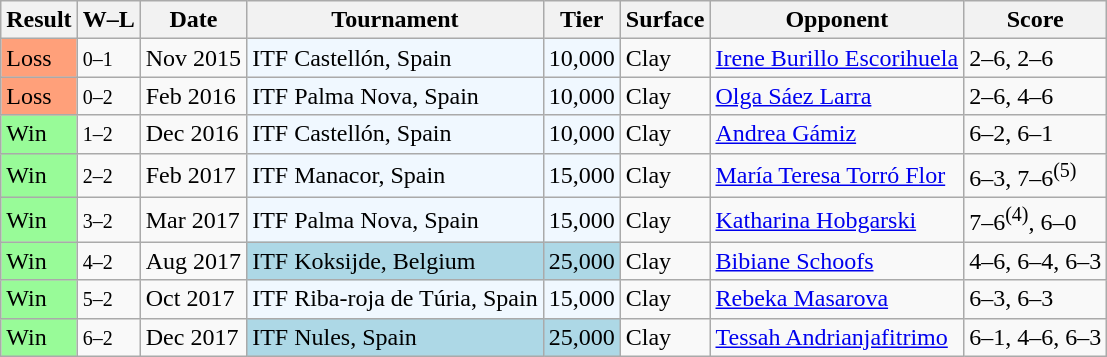<table class="sortable wikitable">
<tr>
<th>Result</th>
<th class="unsortable">W–L</th>
<th>Date</th>
<th>Tournament</th>
<th>Tier</th>
<th>Surface</th>
<th>Opponent</th>
<th class="unsortable">Score</th>
</tr>
<tr>
<td bgcolor=FFA07A>Loss</td>
<td><small>0–1</small></td>
<td>Nov 2015</td>
<td style="background:#f0f8ff;">ITF Castellón, Spain</td>
<td style="background:#f0f8ff;">10,000</td>
<td>Clay</td>
<td> <a href='#'>Irene Burillo Escorihuela</a></td>
<td>2–6, 2–6</td>
</tr>
<tr>
<td bgcolor=FFA07A>Loss</td>
<td><small>0–2</small></td>
<td>Feb 2016</td>
<td style="background:#f0f8ff;">ITF Palma Nova, Spain</td>
<td style="background:#f0f8ff;">10,000</td>
<td>Clay</td>
<td> <a href='#'>Olga Sáez Larra</a></td>
<td>2–6, 4–6</td>
</tr>
<tr>
<td bgcolor="98FB98">Win</td>
<td><small>1–2</small></td>
<td>Dec 2016</td>
<td style="background:#f0f8ff;">ITF Castellón, Spain</td>
<td style="background:#f0f8ff;">10,000</td>
<td>Clay</td>
<td> <a href='#'>Andrea Gámiz</a></td>
<td>6–2, 6–1</td>
</tr>
<tr>
<td bgcolor="98FB98">Win</td>
<td><small>2–2</small></td>
<td>Feb 2017</td>
<td style="background:#f0f8ff;">ITF Manacor, Spain</td>
<td style="background:#f0f8ff;">15,000</td>
<td>Clay</td>
<td> <a href='#'>María Teresa Torró Flor</a></td>
<td>6–3, 7–6<sup>(5)</sup></td>
</tr>
<tr>
<td bgcolor="98FB98">Win</td>
<td><small>3–2</small></td>
<td>Mar 2017</td>
<td style="background:#f0f8ff;">ITF Palma Nova, Spain</td>
<td style="background:#f0f8ff;">15,000</td>
<td>Clay</td>
<td> <a href='#'>Katharina Hobgarski</a></td>
<td>7–6<sup>(4)</sup>, 6–0</td>
</tr>
<tr>
<td bgcolor="98FB98">Win</td>
<td><small>4–2</small></td>
<td>Aug 2017</td>
<td style="background:lightblue;">ITF Koksijde, Belgium</td>
<td style="background:lightblue;">25,000</td>
<td>Clay</td>
<td> <a href='#'>Bibiane Schoofs</a></td>
<td>4–6, 6–4, 6–3</td>
</tr>
<tr>
<td bgcolor="98FB98">Win</td>
<td><small>5–2</small></td>
<td>Oct 2017</td>
<td style="background:#f0f8ff;">ITF Riba-roja de Túria, Spain</td>
<td style="background:#f0f8ff;">15,000</td>
<td>Clay</td>
<td> <a href='#'>Rebeka Masarova</a></td>
<td>6–3, 6–3</td>
</tr>
<tr>
<td bgcolor="98FB98">Win</td>
<td><small>6–2</small></td>
<td>Dec 2017</td>
<td style="background:lightblue;">ITF Nules, Spain</td>
<td style="background:lightblue;">25,000</td>
<td>Clay</td>
<td> <a href='#'>Tessah Andrianjafitrimo</a></td>
<td>6–1, 4–6, 6–3</td>
</tr>
</table>
